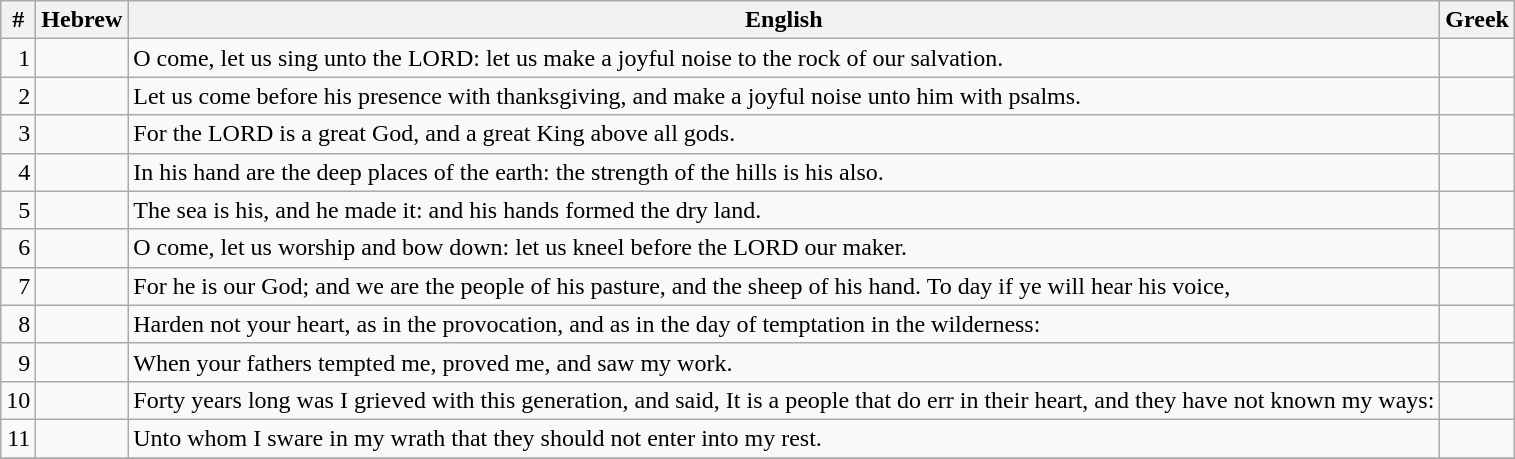<table class=wikitable>
<tr>
<th>#</th>
<th>Hebrew</th>
<th>English</th>
<th>Greek</th>
</tr>
<tr>
<td style="text-align:right">1</td>
<td style="text-align:right"></td>
<td>O come, let us sing unto the LORD: let us make a joyful noise to the rock of our salvation.</td>
<td></td>
</tr>
<tr>
<td style="text-align:right">2</td>
<td style="text-align:right"></td>
<td>Let us come before his presence with thanksgiving, and make a joyful noise unto him with psalms.</td>
<td></td>
</tr>
<tr>
<td style="text-align:right">3</td>
<td style="text-align:right"></td>
<td>For the LORD is a great God, and a great King above all gods.</td>
<td></td>
</tr>
<tr>
<td style="text-align:right">4</td>
<td style="text-align:right"></td>
<td>In his hand are the deep places of the earth: the strength of the hills is his also.</td>
<td></td>
</tr>
<tr>
<td style="text-align:right">5</td>
<td style="text-align:right"></td>
<td>The sea is his, and he made it: and his hands formed the dry land.</td>
<td></td>
</tr>
<tr>
<td style="text-align:right">6</td>
<td style="text-align:right"></td>
<td>O come, let us worship and bow down: let us kneel before the LORD our maker.</td>
<td></td>
</tr>
<tr>
<td style="text-align:right">7</td>
<td style="text-align:right"></td>
<td>For he is our God; and we are the people of his pasture, and the sheep of his hand. To day if ye will hear his voice,</td>
<td></td>
</tr>
<tr>
<td style="text-align:right">8</td>
<td style="text-align:right"></td>
<td>Harden not your heart, as in the provocation, and as in the day of temptation in the wilderness:</td>
<td></td>
</tr>
<tr>
<td style="text-align:right">9</td>
<td style="text-align:right"></td>
<td>When your fathers tempted me, proved me, and saw my work.</td>
<td></td>
</tr>
<tr>
<td style="text-align:right">10</td>
<td style="text-align:right"></td>
<td>Forty years long was I grieved with this generation, and said, It is a people that do err in their heart, and they have not known my ways:</td>
<td></td>
</tr>
<tr>
<td style="text-align:right">11</td>
<td style="text-align:right"></td>
<td>Unto whom I sware in my wrath that they should not enter into my rest.</td>
<td></td>
</tr>
<tr>
</tr>
</table>
